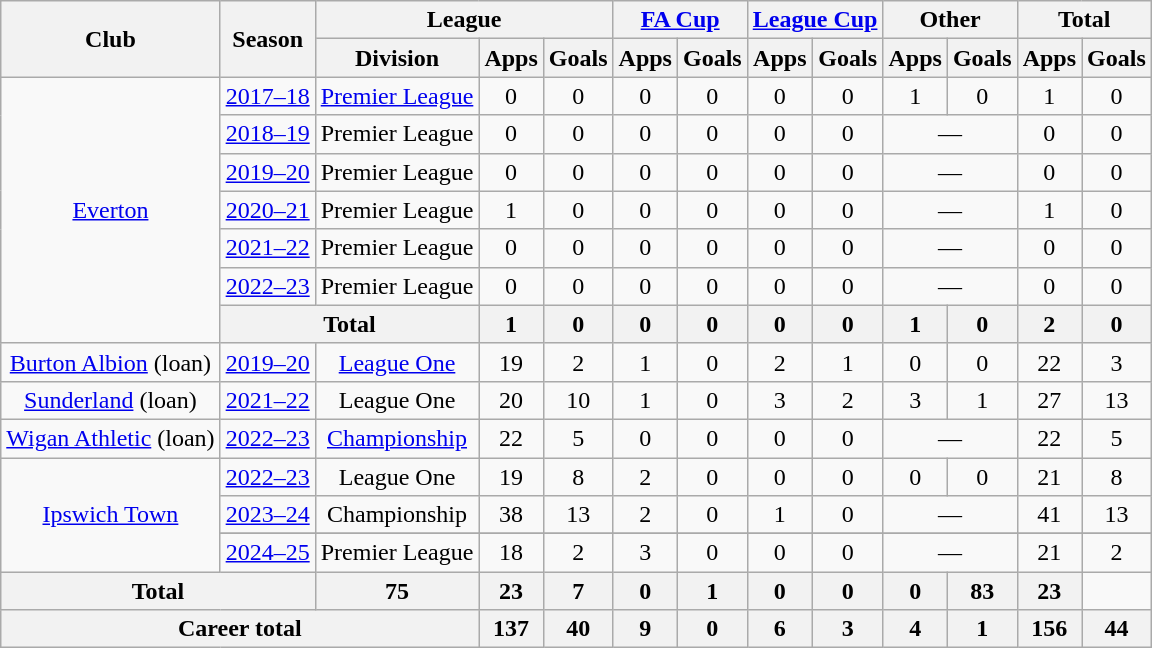<table class=wikitable style="text-align: center">
<tr>
<th rowspan=2>Club</th>
<th rowspan=2>Season</th>
<th colspan=3>League</th>
<th colspan=2><a href='#'>FA Cup</a></th>
<th colspan=2><a href='#'>League Cup</a></th>
<th colspan=2>Other</th>
<th colspan=2>Total</th>
</tr>
<tr>
<th>Division</th>
<th>Apps</th>
<th>Goals</th>
<th>Apps</th>
<th>Goals</th>
<th>Apps</th>
<th>Goals</th>
<th>Apps</th>
<th>Goals</th>
<th>Apps</th>
<th>Goals</th>
</tr>
<tr>
<td rowspan=7><a href='#'>Everton</a></td>
<td><a href='#'>2017–18</a></td>
<td><a href='#'>Premier League</a></td>
<td>0</td>
<td>0</td>
<td>0</td>
<td>0</td>
<td>0</td>
<td>0</td>
<td>1</td>
<td>0</td>
<td>1</td>
<td>0</td>
</tr>
<tr>
<td><a href='#'>2018–19</a></td>
<td>Premier League</td>
<td>0</td>
<td>0</td>
<td>0</td>
<td>0</td>
<td>0</td>
<td>0</td>
<td colspan=2>—</td>
<td>0</td>
<td>0</td>
</tr>
<tr>
<td><a href='#'>2019–20</a></td>
<td>Premier League</td>
<td>0</td>
<td>0</td>
<td>0</td>
<td>0</td>
<td>0</td>
<td>0</td>
<td colspan=2>—</td>
<td>0</td>
<td>0</td>
</tr>
<tr>
<td><a href='#'>2020–21</a></td>
<td>Premier League</td>
<td>1</td>
<td>0</td>
<td>0</td>
<td>0</td>
<td>0</td>
<td>0</td>
<td colspan=2>—</td>
<td>1</td>
<td>0</td>
</tr>
<tr>
<td><a href='#'>2021–22</a></td>
<td>Premier League</td>
<td>0</td>
<td>0</td>
<td>0</td>
<td>0</td>
<td>0</td>
<td>0</td>
<td colspan=2>—</td>
<td>0</td>
<td>0</td>
</tr>
<tr>
<td><a href='#'>2022–23</a></td>
<td>Premier League</td>
<td>0</td>
<td>0</td>
<td>0</td>
<td>0</td>
<td>0</td>
<td>0</td>
<td colspan=2>—</td>
<td>0</td>
<td>0</td>
</tr>
<tr>
<th colspan="2">Total</th>
<th>1</th>
<th>0</th>
<th>0</th>
<th>0</th>
<th>0</th>
<th>0</th>
<th>1</th>
<th>0</th>
<th>2</th>
<th>0</th>
</tr>
<tr>
<td><a href='#'>Burton Albion</a> (loan)</td>
<td><a href='#'>2019–20</a></td>
<td><a href='#'>League One</a></td>
<td>19</td>
<td>2</td>
<td>1</td>
<td>0</td>
<td>2</td>
<td>1</td>
<td>0</td>
<td>0</td>
<td>22</td>
<td>3</td>
</tr>
<tr>
<td><a href='#'>Sunderland</a> (loan)</td>
<td><a href='#'>2021–22</a></td>
<td>League One</td>
<td>20</td>
<td>10</td>
<td>1</td>
<td>0</td>
<td>3</td>
<td>2</td>
<td>3</td>
<td>1</td>
<td>27</td>
<td>13</td>
</tr>
<tr>
<td><a href='#'>Wigan Athletic</a> (loan)</td>
<td><a href='#'>2022–23</a></td>
<td><a href='#'>Championship</a></td>
<td>22</td>
<td>5</td>
<td>0</td>
<td>0</td>
<td>0</td>
<td>0</td>
<td colspan=2>—</td>
<td>22</td>
<td>5</td>
</tr>
<tr>
<td rowspan=4><a href='#'>Ipswich Town</a></td>
<td><a href='#'>2022–23</a></td>
<td>League One</td>
<td>19</td>
<td>8</td>
<td>2</td>
<td>0</td>
<td>0</td>
<td>0</td>
<td>0</td>
<td>0</td>
<td>21</td>
<td>8</td>
</tr>
<tr>
<td><a href='#'>2023–24</a></td>
<td>Championship</td>
<td>38</td>
<td>13</td>
<td>2</td>
<td>0</td>
<td>1</td>
<td>0</td>
<td colspan=2>—</td>
<td>41</td>
<td>13</td>
</tr>
<tr>
</tr>
<tr>
<td><a href='#'>2024–25</a></td>
<td>Premier League</td>
<td>18</td>
<td>2</td>
<td>3</td>
<td>0</td>
<td>0</td>
<td>0</td>
<td colspan=2>—</td>
<td>21</td>
<td>2</td>
</tr>
<tr>
<th colspan="2">Total</th>
<th>75</th>
<th>23</th>
<th>7</th>
<th>0</th>
<th>1</th>
<th>0</th>
<th>0</th>
<th>0</th>
<th>83</th>
<th>23</th>
</tr>
<tr>
<th colspan=3>Career total</th>
<th>137</th>
<th>40</th>
<th>9</th>
<th>0</th>
<th>6</th>
<th>3</th>
<th>4</th>
<th>1</th>
<th>156</th>
<th>44</th>
</tr>
</table>
